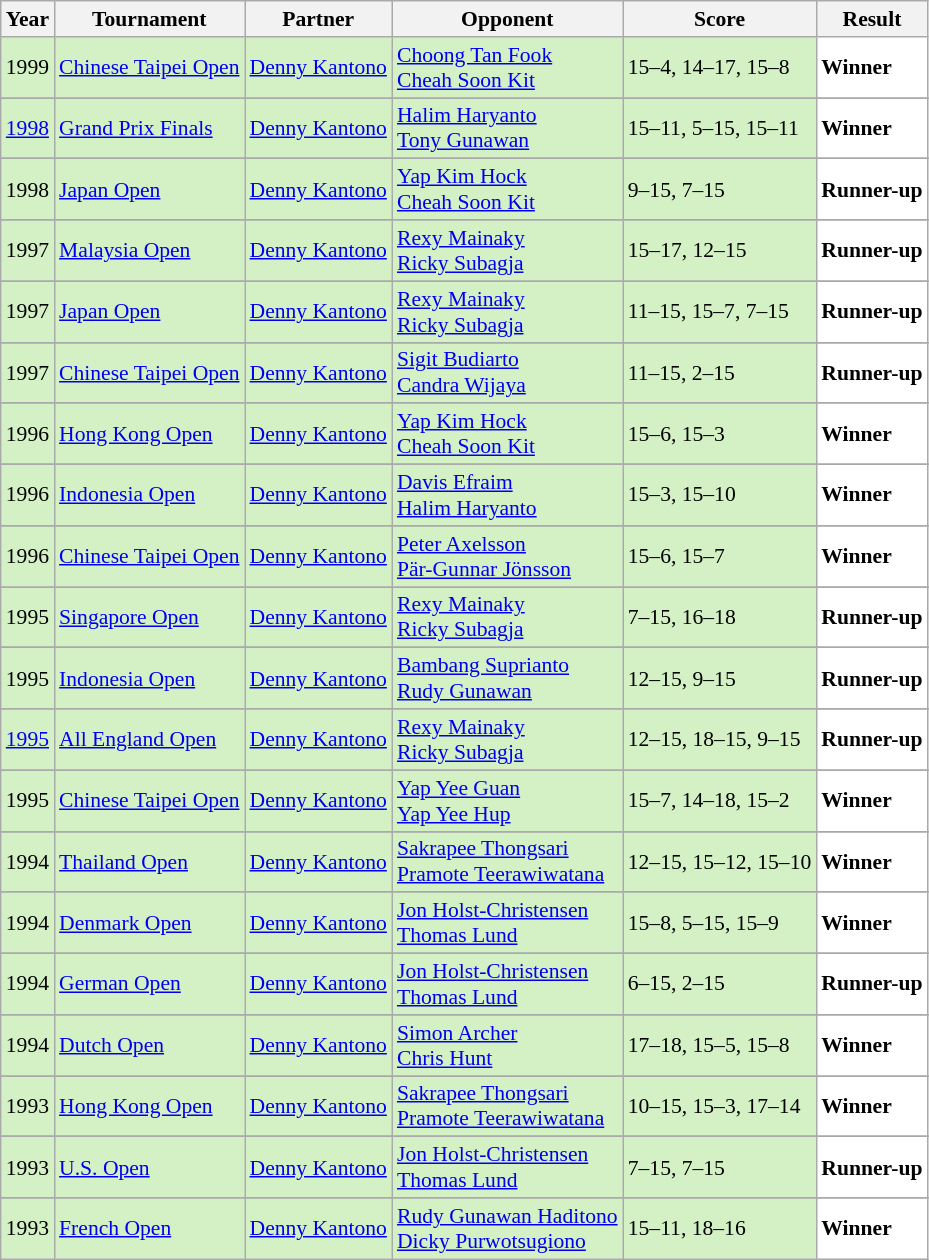<table class="sortable wikitable" style="font-size: 90%;">
<tr>
<th>Year</th>
<th>Tournament</th>
<th>Partner</th>
<th>Opponent</th>
<th>Score</th>
<th>Result</th>
</tr>
<tr style="background:#D4F1C5">
<td align="center">1999</td>
<td align="left"><a href='#'>Chinese Taipei Open</a></td>
<td align="left"> <a href='#'>Denny Kantono</a></td>
<td align="left"> <a href='#'>Choong Tan Fook</a> <br>  <a href='#'>Cheah Soon Kit</a></td>
<td align="left">15–4, 14–17, 15–8</td>
<td style="text-align:left; background:white"> <strong>Winner</strong></td>
</tr>
<tr>
</tr>
<tr style="background:#D4F1C5">
<td align="center"><a href='#'>1998</a></td>
<td align="left"><a href='#'>Grand Prix Finals</a></td>
<td align="left"> <a href='#'>Denny Kantono</a></td>
<td align="left"> <a href='#'>Halim Haryanto</a> <br>  <a href='#'>Tony Gunawan </a></td>
<td align="left">15–11, 5–15, 15–11</td>
<td style="text-align:left; background:white"> <strong>Winner</strong></td>
</tr>
<tr>
</tr>
<tr style="background:#D4F1C5">
<td align="center">1998</td>
<td align="left"><a href='#'>Japan Open</a></td>
<td align="left"> <a href='#'>Denny Kantono</a></td>
<td align="left"> <a href='#'>Yap Kim Hock</a> <br>  <a href='#'>Cheah Soon Kit</a></td>
<td align="left">9–15, 7–15</td>
<td style="text-align:left; background:white"> <strong>Runner-up</strong></td>
</tr>
<tr>
</tr>
<tr style="background:#D4F1C5">
<td align="center">1997</td>
<td align="left"><a href='#'>Malaysia Open</a></td>
<td align="left"> <a href='#'>Denny Kantono</a></td>
<td align="left"> <a href='#'>Rexy Mainaky</a> <br>  <a href='#'>Ricky Subagja</a></td>
<td align="left">15–17, 12–15</td>
<td style="text-align:left; background:white"> <strong>Runner-up</strong></td>
</tr>
<tr>
</tr>
<tr style="background:#D4F1C5">
<td align="center">1997</td>
<td align="left"><a href='#'>Japan Open</a></td>
<td align="left"> <a href='#'>Denny Kantono</a></td>
<td align="left"> <a href='#'>Rexy Mainaky</a> <br>  <a href='#'>Ricky Subagja</a></td>
<td align="left">11–15, 15–7, 7–15</td>
<td style="text-align:left; background:white"> <strong>Runner-up</strong></td>
</tr>
<tr>
</tr>
<tr style="background:#D4F1C5">
<td align="center">1997</td>
<td align="left"><a href='#'>Chinese Taipei Open</a></td>
<td align="left"> <a href='#'>Denny Kantono</a></td>
<td align="left"> <a href='#'>Sigit Budiarto</a> <br>  <a href='#'>Candra Wijaya</a></td>
<td align="left">11–15, 2–15</td>
<td style="text-align:left; background:white"> <strong>Runner-up</strong></td>
</tr>
<tr>
</tr>
<tr style="background:#D4F1C5">
<td align="center">1996</td>
<td align="left"><a href='#'>Hong Kong Open</a></td>
<td align="left"> <a href='#'>Denny Kantono</a></td>
<td align="left"> <a href='#'>Yap Kim Hock</a> <br>  <a href='#'>Cheah Soon Kit</a></td>
<td align="left">15–6, 15–3</td>
<td style="text-align:left; background:white"> <strong>Winner</strong></td>
</tr>
<tr>
</tr>
<tr style="background:#D4F1C5">
<td align="center">1996</td>
<td align="left"><a href='#'>Indonesia Open</a></td>
<td align="left"> <a href='#'>Denny Kantono</a></td>
<td align="left"> <a href='#'>Davis Efraim</a> <br>  <a href='#'>Halim Haryanto</a></td>
<td align="left">15–3, 15–10</td>
<td style="text-align:left; background:white"> <strong>Winner</strong></td>
</tr>
<tr>
</tr>
<tr style="background:#D4F1C5">
<td align="center">1996</td>
<td align="left"><a href='#'>Chinese Taipei Open</a></td>
<td align="left"> <a href='#'>Denny Kantono</a></td>
<td align="left"> <a href='#'>Peter Axelsson</a> <br>  <a href='#'>Pär-Gunnar Jönsson</a></td>
<td align="left">15–6, 15–7</td>
<td style="text-align:left; background:white"> <strong>Winner</strong></td>
</tr>
<tr>
</tr>
<tr style="background:#D4F1C5">
<td align="center">1995</td>
<td align="left"><a href='#'>Singapore Open</a></td>
<td align="left"> <a href='#'>Denny Kantono</a></td>
<td align="left"> <a href='#'>Rexy Mainaky</a> <br>  <a href='#'>Ricky Subagja</a></td>
<td align="left">7–15, 16–18</td>
<td style="text-align:left; background:white"> <strong>Runner-up</strong></td>
</tr>
<tr>
</tr>
<tr style="background:#D4F1C5">
<td align="center">1995</td>
<td align="left"><a href='#'>Indonesia Open</a></td>
<td align="left"> <a href='#'>Denny Kantono</a></td>
<td align="left"> <a href='#'>Bambang Suprianto</a> <br>  <a href='#'>Rudy Gunawan</a></td>
<td align="left">12–15, 9–15</td>
<td style="text-align:left; background:white"> <strong>Runner-up</strong></td>
</tr>
<tr>
</tr>
<tr style="background:#D4F1C5">
<td align="center"><a href='#'>1995</a></td>
<td align="left"><a href='#'>All England Open</a></td>
<td align="left"> <a href='#'>Denny Kantono</a></td>
<td align="left"> <a href='#'>Rexy Mainaky</a> <br>  <a href='#'>Ricky Subagja</a></td>
<td align="left">12–15, 18–15, 9–15</td>
<td style="text-align:left; background:white"> <strong>Runner-up</strong></td>
</tr>
<tr>
</tr>
<tr style="background:#D4F1C5">
<td align="center">1995</td>
<td align="left"><a href='#'>Chinese Taipei Open</a></td>
<td align="left"> <a href='#'>Denny Kantono</a></td>
<td align="left"> <a href='#'>Yap Yee Guan</a> <br>  <a href='#'>Yap Yee Hup</a></td>
<td align="left">15–7, 14–18, 15–2</td>
<td style="text-align:left; background:white"> <strong>Winner</strong></td>
</tr>
<tr>
</tr>
<tr style="background:#D4F1C5">
<td align="center">1994</td>
<td align="left"><a href='#'>Thailand Open</a></td>
<td align="left"> <a href='#'>Denny Kantono</a></td>
<td align="left"> <a href='#'>Sakrapee Thongsari</a> <br>  <a href='#'>Pramote Teerawiwatana</a></td>
<td align="left">12–15, 15–12, 15–10</td>
<td style="text-align:left; background:white"> <strong>Winner</strong></td>
</tr>
<tr>
</tr>
<tr style="background:#D4F1C5">
<td align="center">1994</td>
<td align="left"><a href='#'>Denmark Open</a></td>
<td align="left"> <a href='#'>Denny Kantono</a></td>
<td align="left"> <a href='#'>Jon Holst-Christensen</a> <br>  <a href='#'>Thomas Lund</a></td>
<td align="left">15–8, 5–15, 15–9</td>
<td style="text-align:left; background:white"> <strong>Winner</strong></td>
</tr>
<tr>
</tr>
<tr style="background:#D4F1C5">
<td align="center">1994</td>
<td align="left"><a href='#'>German Open</a></td>
<td align="left"> <a href='#'>Denny Kantono</a></td>
<td align="left"> <a href='#'>Jon Holst-Christensen</a> <br>  <a href='#'>Thomas Lund</a></td>
<td align="left">6–15, 2–15</td>
<td style="text-align:left; background:white"> <strong>Runner-up</strong></td>
</tr>
<tr>
</tr>
<tr style="background:#D4F1C5">
<td align="center">1994</td>
<td align="left"><a href='#'>Dutch Open</a></td>
<td align="left"> <a href='#'>Denny Kantono</a></td>
<td align="left"> <a href='#'>Simon Archer</a> <br>  <a href='#'>Chris Hunt</a></td>
<td align="left">17–18, 15–5, 15–8</td>
<td style="text-align:left; background:white"> <strong>Winner</strong></td>
</tr>
<tr>
</tr>
<tr style="background:#D4F1C5">
<td align="center">1993</td>
<td align="left"><a href='#'>Hong Kong Open</a></td>
<td align="left"> <a href='#'>Denny Kantono</a></td>
<td align="left"> <a href='#'>Sakrapee Thongsari</a> <br>  <a href='#'>Pramote Teerawiwatana</a></td>
<td align="left">10–15, 15–3, 17–14</td>
<td style="text-align:left; background:white"> <strong>Winner</strong></td>
</tr>
<tr>
</tr>
<tr style="background:#D4F1C5">
<td align="center">1993</td>
<td align="left"><a href='#'>U.S. Open</a></td>
<td align="left"> <a href='#'>Denny Kantono</a></td>
<td align="left"> <a href='#'>Jon Holst-Christensen</a> <br>  <a href='#'>Thomas Lund</a></td>
<td align="left">7–15, 7–15</td>
<td style="text-align:left; background:white"> <strong>Runner-up</strong></td>
</tr>
<tr>
</tr>
<tr style="background:#D4F1C5">
<td align="center">1993</td>
<td align="left"><a href='#'>French Open</a></td>
<td align="left"> <a href='#'>Denny Kantono</a></td>
<td align="left"> <a href='#'>Rudy Gunawan Haditono</a> <br>  <a href='#'>Dicky Purwotsugiono</a></td>
<td align="left">15–11, 18–16</td>
<td style="text-align:left; background:white"> <strong>Winner</strong></td>
</tr>
</table>
